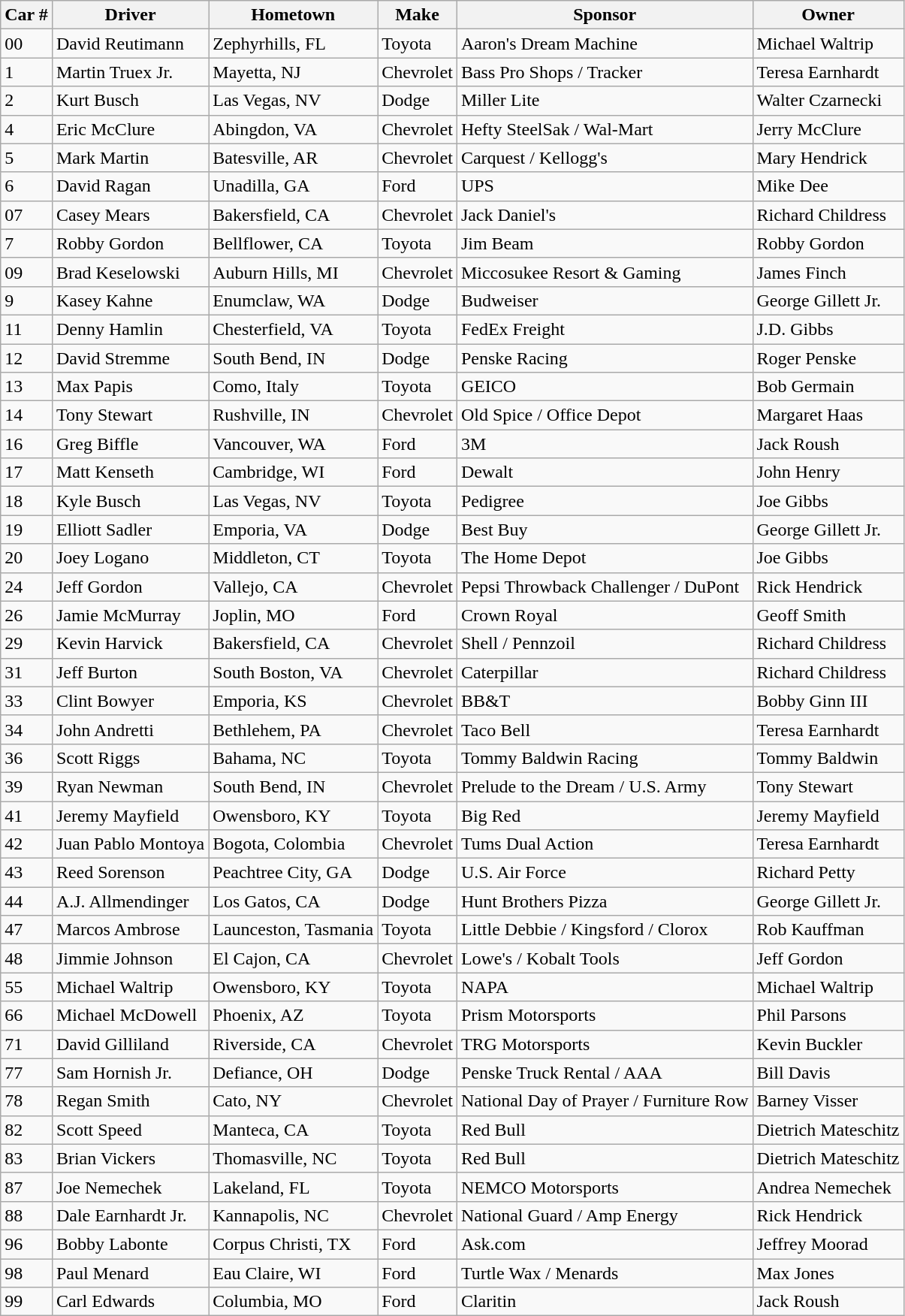<table class="wikitable">
<tr>
<th colspan="1" rowspan="1">Car #</th>
<th colspan="1" rowspan="1"><abbr>Driver</abbr></th>
<th colspan="1" rowspan="1"><abbr>Hometown</abbr></th>
<th colspan="1" rowspan="1"><abbr>Make</abbr></th>
<th colspan="1" rowspan="1"><abbr>Sponsor</abbr></th>
<th colspan="1" rowspan="1">Owner</th>
</tr>
<tr>
<td>00</td>
<td>David Reutimann</td>
<td>Zephyrhills, FL</td>
<td>Toyota</td>
<td>Aaron's Dream Machine</td>
<td>Michael Waltrip</td>
</tr>
<tr>
<td>1</td>
<td>Martin Truex Jr.</td>
<td>Mayetta, NJ</td>
<td>Chevrolet</td>
<td>Bass Pro Shops / Tracker</td>
<td>Teresa Earnhardt</td>
</tr>
<tr>
<td>2</td>
<td>Kurt Busch</td>
<td>Las Vegas, NV</td>
<td>Dodge</td>
<td>Miller Lite</td>
<td>Walter Czarnecki</td>
</tr>
<tr>
<td>4</td>
<td>Eric McClure</td>
<td>Abingdon, VA</td>
<td>Chevrolet</td>
<td>Hefty SteelSak / Wal-Mart</td>
<td>Jerry McClure</td>
</tr>
<tr>
<td>5</td>
<td>Mark Martin</td>
<td>Batesville, AR</td>
<td>Chevrolet</td>
<td>Carquest / Kellogg's</td>
<td>Mary Hendrick</td>
</tr>
<tr>
<td>6</td>
<td>David Ragan</td>
<td>Unadilla, GA</td>
<td>Ford</td>
<td>UPS</td>
<td>Mike Dee</td>
</tr>
<tr>
<td>07</td>
<td>Casey Mears</td>
<td>Bakersfield, CA</td>
<td>Chevrolet</td>
<td>Jack Daniel's</td>
<td>Richard Childress</td>
</tr>
<tr>
<td>7</td>
<td>Robby Gordon</td>
<td>Bellflower, CA</td>
<td>Toyota</td>
<td>Jim Beam</td>
<td>Robby Gordon</td>
</tr>
<tr>
<td>09</td>
<td>Brad Keselowski</td>
<td>Auburn Hills, MI</td>
<td>Chevrolet</td>
<td>Miccosukee Resort & Gaming</td>
<td>James Finch</td>
</tr>
<tr>
<td>9</td>
<td>Kasey Kahne</td>
<td>Enumclaw, WA</td>
<td>Dodge</td>
<td>Budweiser</td>
<td>George Gillett Jr.</td>
</tr>
<tr>
<td>11</td>
<td>Denny Hamlin</td>
<td>Chesterfield, VA</td>
<td>Toyota</td>
<td>FedEx Freight</td>
<td>J.D. Gibbs</td>
</tr>
<tr>
<td>12</td>
<td>David Stremme</td>
<td>South Bend, IN</td>
<td>Dodge</td>
<td>Penske Racing</td>
<td>Roger Penske</td>
</tr>
<tr>
<td>13</td>
<td>Max Papis</td>
<td>Como, Italy</td>
<td>Toyota</td>
<td>GEICO</td>
<td>Bob Germain</td>
</tr>
<tr>
<td>14</td>
<td>Tony Stewart</td>
<td>Rushville, IN</td>
<td>Chevrolet</td>
<td>Old Spice / Office Depot</td>
<td>Margaret Haas</td>
</tr>
<tr>
<td>16</td>
<td>Greg Biffle</td>
<td>Vancouver, WA</td>
<td>Ford</td>
<td>3M</td>
<td>Jack Roush</td>
</tr>
<tr>
<td>17</td>
<td>Matt Kenseth</td>
<td>Cambridge, WI</td>
<td>Ford</td>
<td>Dewalt</td>
<td>John Henry</td>
</tr>
<tr>
<td>18</td>
<td>Kyle Busch</td>
<td>Las Vegas, NV</td>
<td>Toyota</td>
<td>Pedigree</td>
<td>Joe Gibbs</td>
</tr>
<tr>
<td>19</td>
<td>Elliott Sadler</td>
<td>Emporia, VA</td>
<td>Dodge</td>
<td>Best Buy</td>
<td>George Gillett Jr.</td>
</tr>
<tr>
<td>20</td>
<td>Joey Logano</td>
<td>Middleton, CT</td>
<td>Toyota</td>
<td>The Home Depot</td>
<td>Joe Gibbs</td>
</tr>
<tr>
<td>24</td>
<td>Jeff Gordon</td>
<td>Vallejo, CA</td>
<td>Chevrolet</td>
<td>Pepsi Throwback Challenger / DuPont</td>
<td>Rick Hendrick</td>
</tr>
<tr>
<td>26</td>
<td>Jamie McMurray</td>
<td>Joplin, MO</td>
<td>Ford</td>
<td>Crown Royal</td>
<td>Geoff Smith</td>
</tr>
<tr>
<td>29</td>
<td>Kevin Harvick</td>
<td>Bakersfield, CA</td>
<td>Chevrolet</td>
<td>Shell / Pennzoil</td>
<td>Richard Childress</td>
</tr>
<tr>
<td>31</td>
<td>Jeff Burton</td>
<td>South Boston, VA</td>
<td>Chevrolet</td>
<td>Caterpillar</td>
<td>Richard Childress</td>
</tr>
<tr>
<td>33</td>
<td>Clint Bowyer</td>
<td>Emporia, KS</td>
<td>Chevrolet</td>
<td>BB&T</td>
<td>Bobby Ginn III</td>
</tr>
<tr>
<td>34</td>
<td>John Andretti</td>
<td>Bethlehem, PA</td>
<td>Chevrolet</td>
<td>Taco Bell</td>
<td>Teresa Earnhardt</td>
</tr>
<tr>
<td>36</td>
<td>Scott Riggs</td>
<td>Bahama, NC</td>
<td>Toyota</td>
<td>Tommy Baldwin Racing</td>
<td>Tommy Baldwin</td>
</tr>
<tr>
<td>39</td>
<td>Ryan Newman</td>
<td>South Bend, IN</td>
<td>Chevrolet</td>
<td>Prelude to the Dream / U.S. Army</td>
<td>Tony Stewart</td>
</tr>
<tr>
<td>41</td>
<td>Jeremy Mayfield</td>
<td>Owensboro, KY</td>
<td>Toyota</td>
<td>Big Red</td>
<td>Jeremy Mayfield</td>
</tr>
<tr>
<td>42</td>
<td>Juan Pablo Montoya</td>
<td>Bogota, Colombia</td>
<td>Chevrolet</td>
<td>Tums Dual Action</td>
<td>Teresa Earnhardt</td>
</tr>
<tr>
<td>43</td>
<td>Reed Sorenson</td>
<td>Peachtree City, GA</td>
<td>Dodge</td>
<td>U.S. Air Force</td>
<td>Richard Petty</td>
</tr>
<tr>
<td>44</td>
<td>A.J. Allmendinger</td>
<td>Los Gatos, CA</td>
<td>Dodge</td>
<td>Hunt Brothers Pizza</td>
<td>George Gillett Jr.</td>
</tr>
<tr>
<td>47</td>
<td>Marcos Ambrose</td>
<td>Launceston, Tasmania</td>
<td>Toyota</td>
<td>Little Debbie / Kingsford / Clorox</td>
<td>Rob Kauffman</td>
</tr>
<tr>
<td>48</td>
<td>Jimmie Johnson</td>
<td>El Cajon, CA</td>
<td>Chevrolet</td>
<td>Lowe's / Kobalt Tools</td>
<td>Jeff Gordon</td>
</tr>
<tr>
<td>55</td>
<td>Michael Waltrip</td>
<td>Owensboro, KY</td>
<td>Toyota</td>
<td>NAPA</td>
<td>Michael Waltrip</td>
</tr>
<tr>
<td>66</td>
<td>Michael McDowell</td>
<td>Phoenix, AZ</td>
<td>Toyota</td>
<td>Prism Motorsports</td>
<td>Phil Parsons</td>
</tr>
<tr>
<td>71</td>
<td>David Gilliland</td>
<td>Riverside, CA</td>
<td>Chevrolet</td>
<td>TRG Motorsports</td>
<td>Kevin Buckler</td>
</tr>
<tr>
<td>77</td>
<td>Sam Hornish Jr.</td>
<td>Defiance, OH</td>
<td>Dodge</td>
<td>Penske Truck Rental / AAA</td>
<td>Bill Davis</td>
</tr>
<tr>
<td>78</td>
<td>Regan Smith</td>
<td>Cato, NY</td>
<td>Chevrolet</td>
<td>National Day of Prayer / Furniture Row</td>
<td>Barney Visser</td>
</tr>
<tr>
<td>82</td>
<td>Scott Speed</td>
<td>Manteca, CA</td>
<td>Toyota</td>
<td>Red Bull</td>
<td>Dietrich Mateschitz</td>
</tr>
<tr>
<td>83</td>
<td>Brian Vickers</td>
<td>Thomasville, NC</td>
<td>Toyota</td>
<td>Red Bull</td>
<td>Dietrich Mateschitz</td>
</tr>
<tr>
<td>87</td>
<td>Joe Nemechek</td>
<td>Lakeland, FL</td>
<td>Toyota</td>
<td>NEMCO Motorsports</td>
<td>Andrea Nemechek</td>
</tr>
<tr>
<td>88</td>
<td>Dale Earnhardt Jr.</td>
<td>Kannapolis, NC</td>
<td>Chevrolet</td>
<td>National Guard / Amp Energy</td>
<td>Rick Hendrick</td>
</tr>
<tr>
<td>96</td>
<td>Bobby Labonte</td>
<td>Corpus Christi, TX</td>
<td>Ford</td>
<td>Ask.com</td>
<td>Jeffrey Moorad</td>
</tr>
<tr>
<td>98</td>
<td>Paul Menard</td>
<td>Eau Claire, WI</td>
<td>Ford</td>
<td>Turtle Wax / Menards</td>
<td>Max Jones</td>
</tr>
<tr>
<td>99</td>
<td>Carl Edwards</td>
<td>Columbia, MO</td>
<td>Ford</td>
<td>Claritin</td>
<td>Jack Roush</td>
</tr>
</table>
